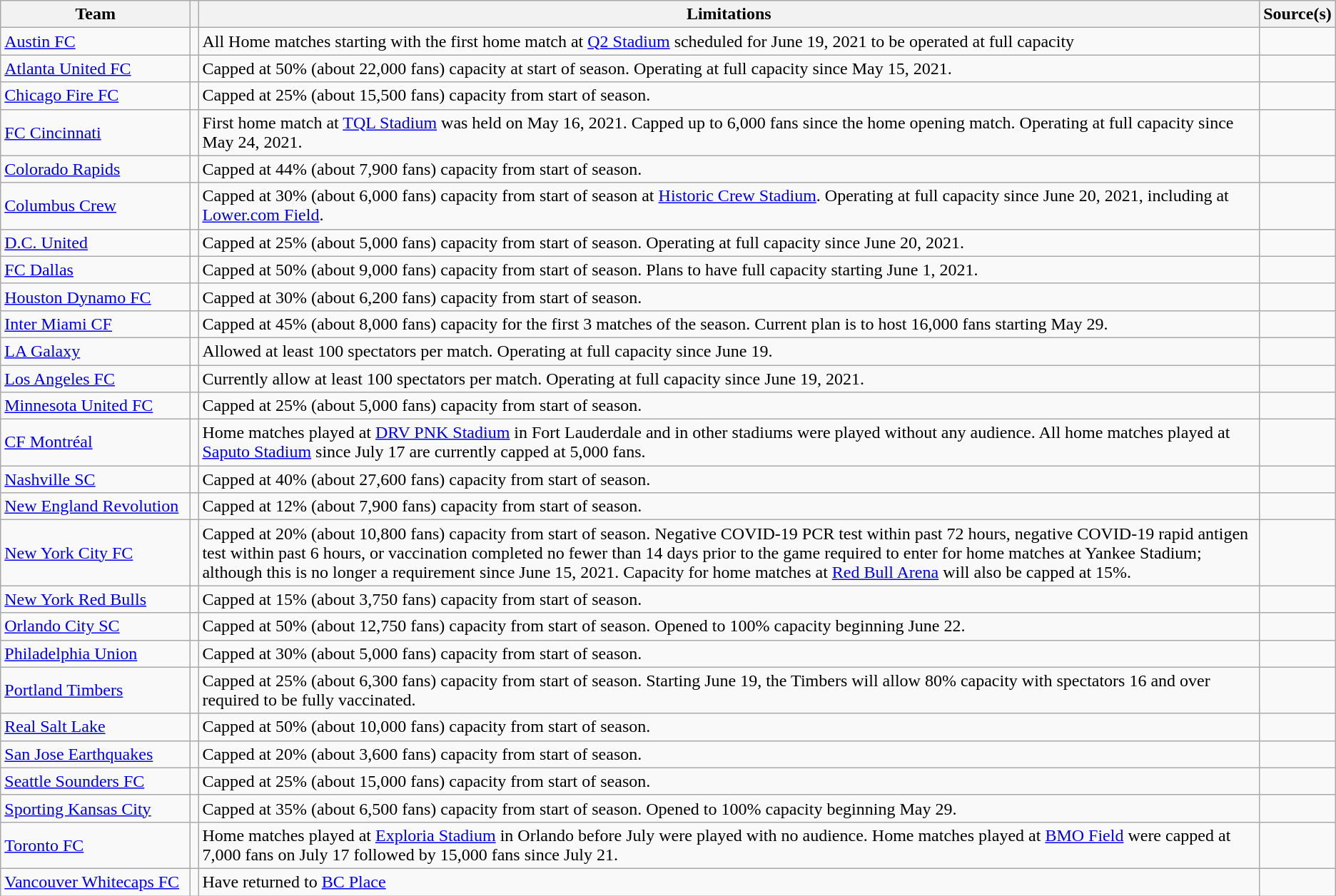<table class="wikitable sortable">
<tr>
<th width=170>Team</th>
<th></th>
<th>Limitations</th>
<th>Source(s)</th>
</tr>
<tr>
<td><a href='#'>Austin FC</a></td>
<td></td>
<td>All Home matches starting with the first home match at <a href='#'>Q2 Stadium</a> scheduled for June 19, 2021 to be operated at full capacity</td>
<td></td>
</tr>
<tr>
<td><a href='#'>Atlanta United FC</a></td>
<td></td>
<td>Capped at 50% (about 22,000 fans) capacity at start of season. Operating at full capacity since May 15, 2021.</td>
<td></td>
</tr>
<tr>
<td><a href='#'>Chicago Fire FC</a></td>
<td></td>
<td>Capped at 25% (about 15,500 fans) capacity from start of season.</td>
<td></td>
</tr>
<tr>
<td><a href='#'>FC Cincinnati</a></td>
<td></td>
<td>First home match at <a href='#'>TQL Stadium</a> was held on May 16, 2021. Capped up to 6,000 fans since the home opening match. Operating at full capacity since May 24, 2021.</td>
<td></td>
</tr>
<tr>
<td><a href='#'>Colorado Rapids</a></td>
<td></td>
<td>Capped at 44% (about 7,900 fans) capacity from start of season.</td>
<td></td>
</tr>
<tr>
<td><a href='#'>Columbus Crew</a></td>
<td></td>
<td>Capped at 30% (about 6,000 fans) capacity from start of season at <a href='#'>Historic Crew Stadium</a>. Operating at full capacity since June 20, 2021, including at <a href='#'>Lower.com Field</a>.</td>
<td></td>
</tr>
<tr>
<td><a href='#'>D.C. United</a></td>
<td></td>
<td>Capped at 25% (about 5,000 fans) capacity from start of season. Operating at full capacity since June 20, 2021.</td>
<td></td>
</tr>
<tr>
<td><a href='#'>FC Dallas</a></td>
<td></td>
<td>Capped at 50% (about 9,000 fans) capacity from start of season. Plans to have full capacity starting June 1, 2021.</td>
<td></td>
</tr>
<tr>
<td><a href='#'>Houston Dynamo FC</a></td>
<td></td>
<td>Capped at 30% (about 6,200 fans) capacity from start of season.</td>
<td></td>
</tr>
<tr>
<td><a href='#'>Inter Miami CF</a></td>
<td></td>
<td>Capped at 45% (about 8,000 fans) capacity for the first 3 matches of the season. Current plan is to host 16,000 fans starting May 29.</td>
<td></td>
</tr>
<tr>
<td><a href='#'>LA Galaxy</a></td>
<td></td>
<td>Allowed at least 100 spectators per match. Operating at full capacity since June 19.</td>
<td></td>
</tr>
<tr>
<td><a href='#'>Los Angeles FC</a></td>
<td></td>
<td>Currently allow at least 100 spectators per match. Operating at full capacity since June 19, 2021.</td>
<td></td>
</tr>
<tr>
<td><a href='#'>Minnesota United FC</a></td>
<td></td>
<td>Capped at 25% (about 5,000 fans) capacity from start of season.</td>
<td></td>
</tr>
<tr>
<td><a href='#'>CF Montréal</a></td>
<td></td>
<td>Home matches played at <a href='#'>DRV PNK Stadium</a> in Fort Lauderdale and in other stadiums were played without any audience. All home matches played at <a href='#'>Saputo Stadium</a> since July 17 are currently capped at 5,000 fans.</td>
<td></td>
</tr>
<tr>
<td><a href='#'>Nashville SC</a></td>
<td></td>
<td>Capped at 40% (about 27,600 fans) capacity from start of season.</td>
<td></td>
</tr>
<tr>
<td><a href='#'>New England Revolution</a></td>
<td></td>
<td>Capped at 12% (about 7,900 fans) capacity from start of season.</td>
<td></td>
</tr>
<tr>
<td><a href='#'>New York City FC</a></td>
<td></td>
<td>Capped at 20% (about 10,800 fans) capacity from start of season. Negative COVID-19 PCR test within past 72 hours, negative COVID-19 rapid antigen test within past 6 hours, or vaccination completed no fewer than 14 days prior to the game required to enter for home matches at Yankee Stadium; although this is no longer a requirement since June 15, 2021. Capacity for home matches at <a href='#'>Red Bull Arena</a> will also be capped at 15%.</td>
<td></td>
</tr>
<tr>
<td><a href='#'>New York Red Bulls</a></td>
<td></td>
<td>Capped at 15% (about 3,750 fans) capacity from start of season.</td>
<td></td>
</tr>
<tr>
<td><a href='#'>Orlando City SC</a></td>
<td></td>
<td>Capped at 50% (about 12,750 fans) capacity from start of season. Opened to 100% capacity beginning June 22.</td>
<td></td>
</tr>
<tr>
<td><a href='#'>Philadelphia Union</a></td>
<td></td>
<td>Capped at 30% (about 5,000 fans) capacity from start of season.</td>
<td></td>
</tr>
<tr>
<td><a href='#'>Portland Timbers</a></td>
<td></td>
<td>Capped at 25% (about 6,300 fans) capacity from start of season. Starting June 19, the Timbers will allow 80% capacity with spectators 16 and over required to be fully vaccinated.</td>
<td></td>
</tr>
<tr>
<td><a href='#'>Real Salt Lake</a></td>
<td></td>
<td>Capped at 50% (about 10,000 fans) capacity from start of season.</td>
<td></td>
</tr>
<tr>
<td><a href='#'>San Jose Earthquakes</a></td>
<td></td>
<td>Capped at 20% (about 3,600 fans) capacity from start of season.</td>
<td></td>
</tr>
<tr>
<td><a href='#'>Seattle Sounders FC</a></td>
<td></td>
<td>Capped at 25% (about 15,000 fans) capacity from start of season.</td>
<td></td>
</tr>
<tr>
<td><a href='#'>Sporting Kansas City</a></td>
<td></td>
<td>Capped at 35% (about 6,500 fans) capacity from start of season. Opened to 100% capacity beginning May 29.</td>
<td></td>
</tr>
<tr>
<td><a href='#'>Toronto FC</a></td>
<td></td>
<td>Home matches played at <a href='#'>Exploria Stadium</a> in Orlando before July were played with no audience. Home matches played at <a href='#'>BMO Field</a> were capped at 7,000 fans on July 17 followed by 15,000 fans since July 21.</td>
<td></td>
</tr>
<tr>
<td><a href='#'>Vancouver Whitecaps FC</a></td>
<td></td>
<td>Have returned to <a href='#'>BC Place</a></td>
<td></td>
</tr>
</table>
